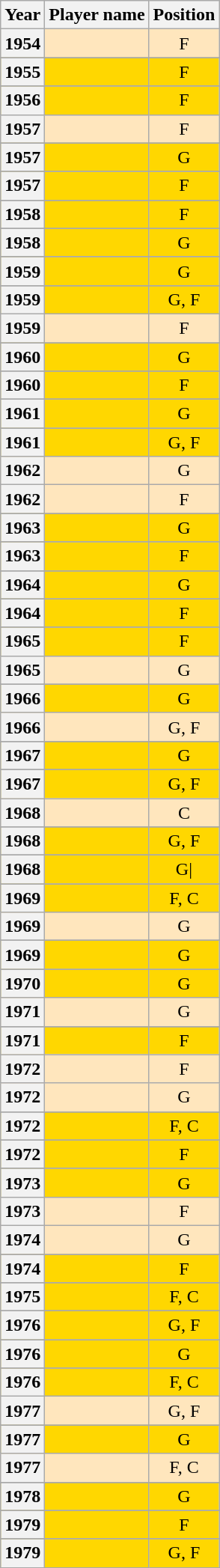<table class="wikitable plainrowheaders">
<tr>
<th scope="col">Year</th>
<th scope="col">Player name</th>
<th scope="col">Position</th>
</tr>
<tr style="background:#ffe6bd;">
<th scope="row" style="text-align:center;">1954</th>
<td style="text-align:center;"></td>
<td style="text-align:center;">F</td>
</tr>
<tr>
</tr>
<tr style="background:Gold;">
<th scope="row" style="text-align:center;">1955</th>
<td style="text-align:center;"></td>
<td style="text-align:center;">F</td>
</tr>
<tr>
</tr>
<tr style="background:Gold;">
<th scope="row" style="text-align:center;">1956</th>
<td style="text-align:center;"></td>
<td style="text-align:center;">F</td>
</tr>
<tr style="background:#ffe6bd;">
<th scope="row" style="text-align:center;">1957</th>
<td style="text-align:center;"></td>
<td style="text-align:center;">F</td>
</tr>
<tr>
</tr>
<tr style="background:Gold;">
<th scope="row" style="text-align:center;">1957</th>
<td style="text-align:center;"></td>
<td style="text-align:center;">G</td>
</tr>
<tr>
</tr>
<tr style="background:Gold;">
<th scope="row" style="text-align:center;">1957</th>
<td style="text-align:center;"></td>
<td style="text-align:center;">F</td>
</tr>
<tr>
</tr>
<tr style="background:Gold;">
<th scope="row" style="text-align:center;">1958</th>
<td style="text-align:center;"></td>
<td style="text-align:center;">F</td>
</tr>
<tr>
</tr>
<tr style="background:Gold;">
<th scope="row" style="text-align:center;">1958</th>
<td style="text-align:center;"></td>
<td style="text-align:center;">G</td>
</tr>
<tr>
</tr>
<tr style="background:Gold;">
<th scope="row" style="text-align:center;">1959</th>
<td style="text-align:center;"></td>
<td style="text-align:center;">G</td>
</tr>
<tr>
</tr>
<tr style="background:Gold;">
<th scope="row" style="text-align:center;">1959</th>
<td style="text-align:center;"></td>
<td style="text-align:center;">G, F</td>
</tr>
<tr style="background:#ffe6bd;">
<th scope="row" style="text-align:center;">1959</th>
<td style="text-align:center;"></td>
<td style="text-align:center;">F</td>
</tr>
<tr>
</tr>
<tr style="background:Gold;">
<th scope="row" style="text-align:center;">1960</th>
<td style="text-align:center;"></td>
<td style="text-align:center;">G</td>
</tr>
<tr>
</tr>
<tr style="background:Gold;">
<th scope="row" style="text-align:center;">1960</th>
<td style="text-align:center;"></td>
<td style="text-align:center;">F</td>
</tr>
<tr>
</tr>
<tr style="background:Gold;">
<th scope="row" style="text-align:center;">1961</th>
<td style="text-align:center;"></td>
<td style="text-align:center;">G</td>
</tr>
<tr>
</tr>
<tr style="background:Gold;">
<th scope="row" style="text-align:center;">1961</th>
<td style="text-align:center;"></td>
<td style="text-align:center;">G, F</td>
</tr>
<tr style="background:#ffe6bd;">
<th scope="row" style="text-align:center;">1962</th>
<td style="text-align:center;"></td>
<td style="text-align:center;">G</td>
</tr>
<tr style="background:#ffe6bd;">
<th scope="row" style="text-align:center;">1962</th>
<td style="text-align:center;"></td>
<td style="text-align:center;">F</td>
</tr>
<tr>
</tr>
<tr style="background:Gold;">
<th scope="row" style="text-align:center;">1963</th>
<td style="text-align:center;"></td>
<td style="text-align:center;">G</td>
</tr>
<tr>
</tr>
<tr style="background:Gold;">
<th scope="row" style="text-align:center;">1963</th>
<td style="text-align:center;"></td>
<td style="text-align:center;">F</td>
</tr>
<tr>
</tr>
<tr style="background:Gold;">
<th scope="row" style="text-align:center;">1964</th>
<td style="text-align:center;"></td>
<td style="text-align:center;">G</td>
</tr>
<tr>
</tr>
<tr style="background:Gold;">
<th scope="row" style="text-align:center;">1964</th>
<td style="text-align:center;"></td>
<td style="text-align:center;">F</td>
</tr>
<tr>
</tr>
<tr style="background:Gold;">
<th scope="row" style="text-align:center;">1965</th>
<td style="text-align:center;"></td>
<td style="text-align:center;">F</td>
</tr>
<tr style="background:#ffe6bd;">
<th scope="row" style="text-align:center;">1965</th>
<td style="text-align:center;"></td>
<td style="text-align:center;">G</td>
</tr>
<tr>
</tr>
<tr style="background:Gold;">
<th scope="row" style="text-align:center;">1966</th>
<td style="text-align:center;"></td>
<td style="text-align:center;">G</td>
</tr>
<tr style="background:#ffe6bd;">
<th scope="row" style="text-align:center;">1966</th>
<td style="text-align:center;"></td>
<td style="text-align:center;">G, F</td>
</tr>
<tr>
</tr>
<tr style="background:Gold;">
<th scope="row" style="text-align:center;">1967</th>
<td style="text-align:center;"></td>
<td style="text-align:center;">G</td>
</tr>
<tr>
</tr>
<tr style="background:Gold;">
<th scope="row" style="text-align:center;">1967</th>
<td style="text-align:center;"></td>
<td style="text-align:center;">G, F</td>
</tr>
<tr style="background:#ffe6bd;">
<th scope="row" style="text-align:center;">1968</th>
<td style="text-align:center;"></td>
<td style="text-align:center;">C</td>
</tr>
<tr>
</tr>
<tr style="background:Gold;">
<th scope="row" style="text-align:center;">1968</th>
<td style="text-align:center;"></td>
<td style="text-align:center;">G, F</td>
</tr>
<tr>
</tr>
<tr style="background:Gold;">
<th scope="row" style="text-align:center;">1968</th>
<td style="text-align:center;"></td>
<td style="text-align:center;">G|</td>
</tr>
<tr>
</tr>
<tr style="background:Gold;">
<th scope="row" style="text-align:center;">1969</th>
<td style="text-align:center;"></td>
<td style="text-align:center;">F, C</td>
</tr>
<tr style="background:#ffe6bd;">
<th scope="row" style="text-align:center;">1969</th>
<td style="text-align:center;"></td>
<td style="text-align:center;">G</td>
</tr>
<tr>
</tr>
<tr style="background:Gold;">
<th scope="row" style="text-align:center;">1969</th>
<td style="text-align:center;"></td>
<td style="text-align:center;">G</td>
</tr>
<tr>
</tr>
<tr style="background:Gold;">
<th scope="row" style="text-align:center;">1970</th>
<td style="text-align:center;"></td>
<td style="text-align:center;">G</td>
</tr>
<tr style="background:#ffe6bd;">
<th scope="row" style="text-align:center;">1971</th>
<td style="text-align:center;"></td>
<td style="text-align:center;">G</td>
</tr>
<tr>
</tr>
<tr style="background:Gold;">
<th scope="row" style="text-align:center;">1971</th>
<td style="text-align:center;"></td>
<td style="text-align:center;">F</td>
</tr>
<tr style="background:#ffe6bd;">
<th scope="row" style="text-align:center;">1972</th>
<td style="text-align:center;"></td>
<td style="text-align:center;">F</td>
</tr>
<tr style="background:#ffe6bd;">
<th scope="row" style="text-align:center;">1972</th>
<td style="text-align:center;"></td>
<td style="text-align:center;">G</td>
</tr>
<tr>
</tr>
<tr style="background:Gold;">
<th scope="row" style="text-align:center;">1972</th>
<td style="text-align:center;"></td>
<td style="text-align:center;">F, C</td>
</tr>
<tr>
</tr>
<tr style="background:Gold;">
<th scope="row" style="text-align:center;">1972</th>
<td style="text-align:center;"></td>
<td style="text-align:center;">F</td>
</tr>
<tr>
</tr>
<tr style="background:Gold;">
<th scope="row" style="text-align:center;">1973</th>
<td style="text-align:center;"></td>
<td style="text-align:center;">G</td>
</tr>
<tr style="background:#ffe6bd;">
<th scope="row" style="text-align:center;">1973</th>
<td style="text-align:center;"></td>
<td style="text-align:center;">F</td>
</tr>
<tr style="background:#ffe6bd;">
<th scope="row" style="text-align:center;">1974</th>
<td style="text-align:center;"></td>
<td style="text-align:center;">G</td>
</tr>
<tr>
</tr>
<tr style="background:Gold;">
<th scope="row" style="text-align:center;">1974</th>
<td style="text-align:center;"></td>
<td style="text-align:center;">F</td>
</tr>
<tr>
</tr>
<tr style="background:Gold;">
<th scope="row" style="text-align:center;">1975</th>
<td style="text-align:center;"></td>
<td style="text-align:center;">F, C</td>
</tr>
<tr>
</tr>
<tr style="background:Gold;">
<th scope="row" style="text-align:center;">1976</th>
<td style="text-align:center;"></td>
<td style="text-align:center;">G, F</td>
</tr>
<tr>
</tr>
<tr style="background:Gold;">
<th scope="row" style="text-align:center;">1976</th>
<td style="text-align:center;"></td>
<td style="text-align:center;">G</td>
</tr>
<tr>
</tr>
<tr style="background:Gold;">
<th scope="row" style="text-align:center;">1976</th>
<td style="text-align:center;"></td>
<td style="text-align:center;">F, C</td>
</tr>
<tr style="background:#ffe6bd;">
<th scope="row" style="text-align:center;">1977</th>
<td style="text-align:center;"></td>
<td style="text-align:center;">G, F</td>
</tr>
<tr>
</tr>
<tr style="background:Gold;">
<th scope="row" style="text-align:center;">1977</th>
<td style="text-align:center;"></td>
<td style="text-align:center;">G</td>
</tr>
<tr style="background:#ffe6bd;">
<th scope="row" style="text-align:center;">1977</th>
<td style="text-align:center;"></td>
<td style="text-align:center;">F, C</td>
</tr>
<tr>
</tr>
<tr style="background:Gold;">
<th scope="row" style="text-align:center;">1978</th>
<td style="text-align:center;"></td>
<td style="text-align:center;">G</td>
</tr>
<tr>
</tr>
<tr style="background:Gold;">
<th scope="row" style="text-align:center;">1979</th>
<td style="text-align:center;"></td>
<td style="text-align:center;">F</td>
</tr>
<tr>
</tr>
<tr style="background:Gold;">
<th scope="row" style="text-align:center;">1979</th>
<td style="text-align:center;"></td>
<td style="text-align:center;">G, F</td>
</tr>
</table>
